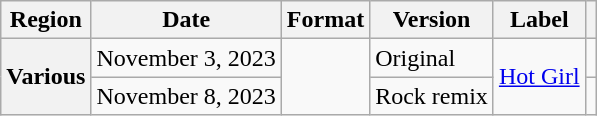<table class="wikitable plainrowheaders">
<tr>
<th scope="col">Region</th>
<th scope="col">Date</th>
<th scope="col">Format</th>
<th scope="col">Version</th>
<th scope="col">Label</th>
<th scope="col"></th>
</tr>
<tr>
<th scope="row" rowspan="2">Various</th>
<td>November 3, 2023</td>
<td rowspan="2"></td>
<td>Original</td>
<td rowspan="2"><a href='#'>Hot Girl</a></td>
<td style="text-align:center;"></td>
</tr>
<tr>
<td>November 8, 2023</td>
<td>Rock remix</td>
<td style="text-align:center;"></td>
</tr>
</table>
